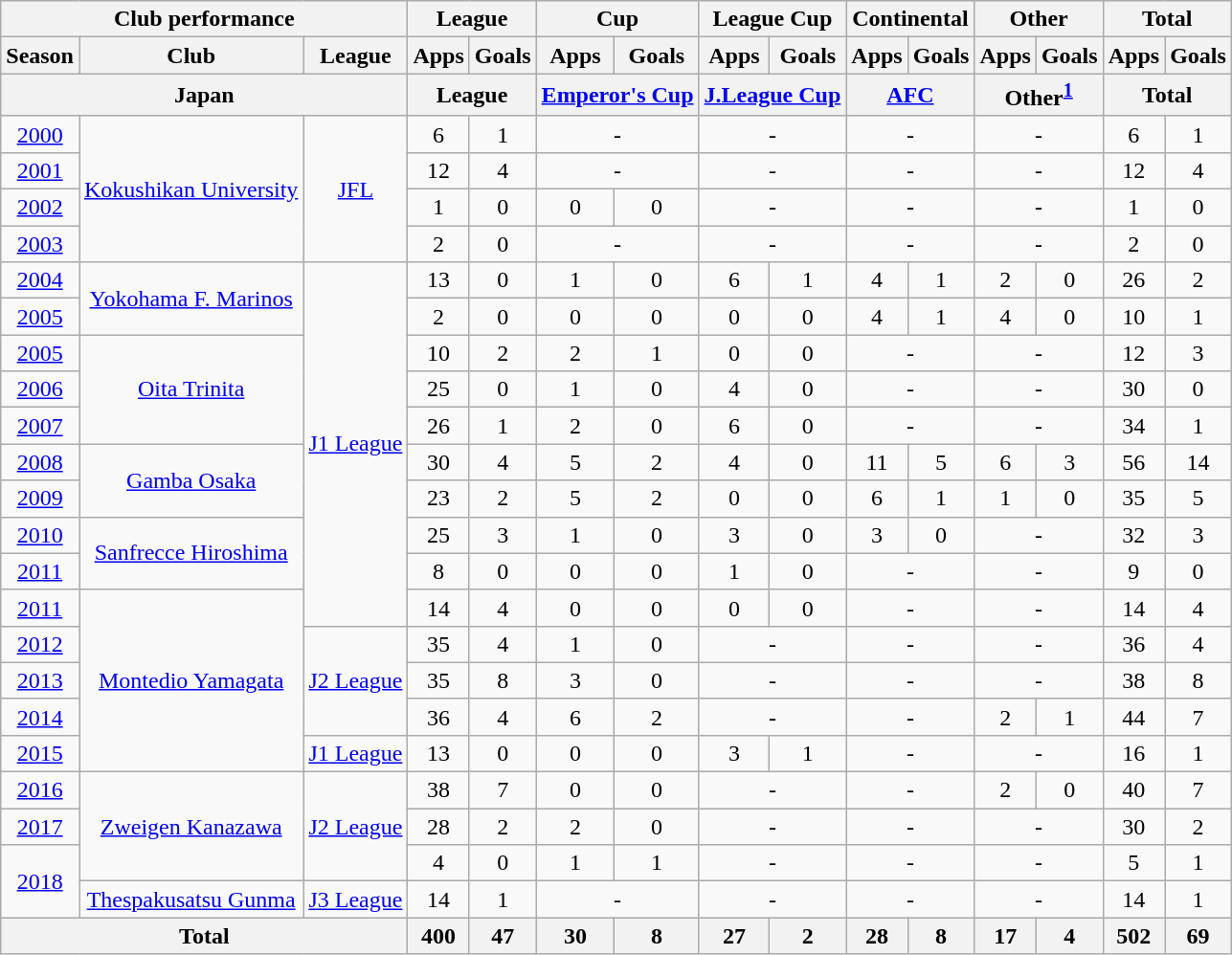<table class="wikitable" style="text-align:center;">
<tr>
<th colspan=3>Club performance</th>
<th colspan=2>League</th>
<th colspan=2>Cup</th>
<th colspan=2>League Cup</th>
<th colspan=2>Continental</th>
<th colspan=2>Other</th>
<th colspan=2>Total</th>
</tr>
<tr>
<th>Season</th>
<th>Club</th>
<th>League</th>
<th>Apps</th>
<th>Goals</th>
<th>Apps</th>
<th>Goals</th>
<th>Apps</th>
<th>Goals</th>
<th>Apps</th>
<th>Goals</th>
<th>Apps</th>
<th>Goals</th>
<th>Apps</th>
<th>Goals</th>
</tr>
<tr>
<th colspan=3>Japan</th>
<th colspan=2>League</th>
<th colspan=2><a href='#'>Emperor's Cup</a></th>
<th colspan=2><a href='#'>J.League Cup</a></th>
<th colspan=2><a href='#'>AFC</a></th>
<th colspan=2>Other<sup><a href='#'>1</a></sup></th>
<th colspan=2>Total</th>
</tr>
<tr>
<td><a href='#'>2000</a></td>
<td rowspan="4"><a href='#'>Kokushikan University</a></td>
<td rowspan="4"><a href='#'>JFL</a></td>
<td>6</td>
<td>1</td>
<td colspan="2">-</td>
<td colspan="2">-</td>
<td colspan="2">-</td>
<td colspan="2">-</td>
<td>6</td>
<td>1</td>
</tr>
<tr>
<td><a href='#'>2001</a></td>
<td>12</td>
<td>4</td>
<td colspan="2">-</td>
<td colspan="2">-</td>
<td colspan="2">-</td>
<td colspan="2">-</td>
<td>12</td>
<td>4</td>
</tr>
<tr>
<td><a href='#'>2002</a></td>
<td>1</td>
<td>0</td>
<td>0</td>
<td>0</td>
<td colspan="2">-</td>
<td colspan="2">-</td>
<td colspan="2">-</td>
<td>1</td>
<td>0</td>
</tr>
<tr>
<td><a href='#'>2003</a></td>
<td>2</td>
<td>0</td>
<td colspan="2">-</td>
<td colspan="2">-</td>
<td colspan="2">-</td>
<td colspan="2">-</td>
<td>2</td>
<td>0</td>
</tr>
<tr>
<td><a href='#'>2004</a></td>
<td rowspan="2"><a href='#'>Yokohama F. Marinos</a></td>
<td rowspan="10"><a href='#'>J1 League</a></td>
<td>13</td>
<td>0</td>
<td>1</td>
<td>0</td>
<td>6</td>
<td>1</td>
<td>4</td>
<td>1</td>
<td>2</td>
<td>0</td>
<td>26</td>
<td>2</td>
</tr>
<tr>
<td><a href='#'>2005</a></td>
<td>2</td>
<td>0</td>
<td>0</td>
<td>0</td>
<td>0</td>
<td>0</td>
<td>4</td>
<td>1</td>
<td>4</td>
<td>0</td>
<td>10</td>
<td>1</td>
</tr>
<tr>
<td><a href='#'>2005</a></td>
<td rowspan="3"><a href='#'>Oita Trinita</a></td>
<td>10</td>
<td>2</td>
<td>2</td>
<td>1</td>
<td>0</td>
<td>0</td>
<td colspan="2">-</td>
<td colspan="2">-</td>
<td>12</td>
<td>3</td>
</tr>
<tr>
<td><a href='#'>2006</a></td>
<td>25</td>
<td>0</td>
<td>1</td>
<td>0</td>
<td>4</td>
<td>0</td>
<td colspan="2">-</td>
<td colspan="2">-</td>
<td>30</td>
<td>0</td>
</tr>
<tr>
<td><a href='#'>2007</a></td>
<td>26</td>
<td>1</td>
<td>2</td>
<td>0</td>
<td>6</td>
<td>0</td>
<td colspan="2">-</td>
<td colspan="2">-</td>
<td>34</td>
<td>1</td>
</tr>
<tr>
<td><a href='#'>2008</a></td>
<td rowspan="2"><a href='#'>Gamba Osaka</a></td>
<td>30</td>
<td>4</td>
<td>5</td>
<td>2</td>
<td>4</td>
<td>0</td>
<td>11</td>
<td>5</td>
<td>6</td>
<td>3</td>
<td>56</td>
<td>14</td>
</tr>
<tr>
<td><a href='#'>2009</a></td>
<td>23</td>
<td>2</td>
<td>5</td>
<td>2</td>
<td>0</td>
<td>0</td>
<td>6</td>
<td>1</td>
<td>1</td>
<td>0</td>
<td>35</td>
<td>5</td>
</tr>
<tr>
<td><a href='#'>2010</a></td>
<td rowspan="2"><a href='#'>Sanfrecce Hiroshima</a></td>
<td>25</td>
<td>3</td>
<td>1</td>
<td>0</td>
<td>3</td>
<td>0</td>
<td>3</td>
<td>0</td>
<td colspan="2">-</td>
<td>32</td>
<td>3</td>
</tr>
<tr>
<td><a href='#'>2011</a></td>
<td>8</td>
<td>0</td>
<td>0</td>
<td>0</td>
<td>1</td>
<td>0</td>
<td colspan="2">-</td>
<td colspan="2">-</td>
<td>9</td>
<td>0</td>
</tr>
<tr>
<td><a href='#'>2011</a></td>
<td rowspan="5"><a href='#'>Montedio Yamagata</a></td>
<td>14</td>
<td>4</td>
<td>0</td>
<td>0</td>
<td>0</td>
<td>0</td>
<td colspan="2">-</td>
<td colspan="2">-</td>
<td>14</td>
<td>4</td>
</tr>
<tr>
<td><a href='#'>2012</a></td>
<td rowspan="3"><a href='#'>J2 League</a></td>
<td>35</td>
<td>4</td>
<td>1</td>
<td>0</td>
<td colspan="2">-</td>
<td colspan="2">-</td>
<td colspan="2">-</td>
<td>36</td>
<td>4</td>
</tr>
<tr>
<td><a href='#'>2013</a></td>
<td>35</td>
<td>8</td>
<td>3</td>
<td>0</td>
<td colspan="2">-</td>
<td colspan="2">-</td>
<td colspan="2">-</td>
<td>38</td>
<td>8</td>
</tr>
<tr>
<td><a href='#'>2014</a></td>
<td>36</td>
<td>4</td>
<td>6</td>
<td>2</td>
<td colspan="2">-</td>
<td colspan="2">-</td>
<td>2</td>
<td>1</td>
<td>44</td>
<td>7</td>
</tr>
<tr>
<td><a href='#'>2015</a></td>
<td><a href='#'>J1 League</a></td>
<td>13</td>
<td>0</td>
<td>0</td>
<td>0</td>
<td>3</td>
<td>1</td>
<td colspan="2">-</td>
<td colspan="2">-</td>
<td>16</td>
<td>1</td>
</tr>
<tr>
<td><a href='#'>2016</a></td>
<td rowspan="3"><a href='#'>Zweigen Kanazawa</a></td>
<td rowspan="3"><a href='#'>J2 League</a></td>
<td>38</td>
<td>7</td>
<td>0</td>
<td>0</td>
<td colspan="2">-</td>
<td colspan="2">-</td>
<td>2</td>
<td>0</td>
<td>40</td>
<td>7</td>
</tr>
<tr>
<td><a href='#'>2017</a></td>
<td>28</td>
<td>2</td>
<td>2</td>
<td>0</td>
<td colspan="2">-</td>
<td colspan="2">-</td>
<td colspan="2">-</td>
<td>30</td>
<td>2</td>
</tr>
<tr>
<td rowspan="2"><a href='#'>2018</a></td>
<td>4</td>
<td>0</td>
<td>1</td>
<td>1</td>
<td colspan="2">-</td>
<td colspan="2">-</td>
<td colspan="2">-</td>
<td>5</td>
<td>1</td>
</tr>
<tr>
<td><a href='#'>Thespakusatsu Gunma</a></td>
<td><a href='#'>J3 League</a></td>
<td>14</td>
<td>1</td>
<td colspan="2">-</td>
<td colspan="2">-</td>
<td colspan="2">-</td>
<td colspan="2">-</td>
<td>14</td>
<td>1</td>
</tr>
<tr>
<th colspan=3>Total</th>
<th>400</th>
<th>47</th>
<th>30</th>
<th>8</th>
<th>27</th>
<th>2</th>
<th>28</th>
<th>8</th>
<th>17</th>
<th>4</th>
<th>502</th>
<th>69</th>
</tr>
</table>
